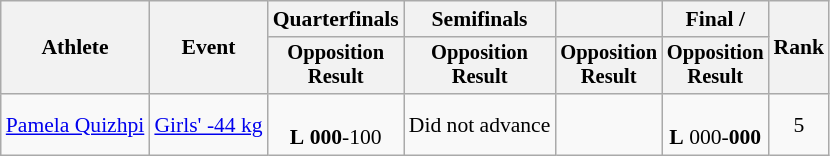<table class="wikitable" style="font-size:90%">
<tr>
<th rowspan="2">Athlete</th>
<th rowspan="2">Event</th>
<th>Quarterfinals</th>
<th>Semifinals</th>
<th></th>
<th>Final / </th>
<th rowspan=2>Rank</th>
</tr>
<tr style="font-size:95%">
<th>Opposition<br>Result</th>
<th>Opposition<br>Result</th>
<th>Opposition<br>Result</th>
<th>Opposition<br>Result</th>
</tr>
<tr align=center>
<td align=left><a href='#'>Pamela Quizhpi</a></td>
<td align=left><a href='#'>Girls' -44 kg</a></td>
<td><br><strong>L</strong> <strong>000</strong>-100</td>
<td>Did not advance</td>
<td></td>
<td><br><strong>L</strong> 000-<strong>000</strong></td>
<td>5</td>
</tr>
</table>
